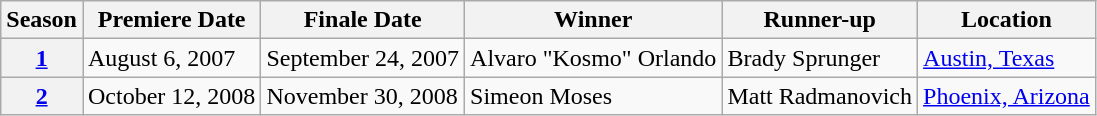<table class="wikitable">
<tr>
<th>Season</th>
<th>Premiere Date</th>
<th>Finale Date</th>
<th>Winner</th>
<th>Runner-up</th>
<th>Location</th>
</tr>
<tr>
<th><a href='#'>1</a></th>
<td>August 6, 2007</td>
<td>September 24, 2007</td>
<td>Alvaro "Kosmo" Orlando</td>
<td>Brady Sprunger</td>
<td><a href='#'>Austin, Texas</a></td>
</tr>
<tr>
<th><a href='#'>2</a></th>
<td>October 12, 2008</td>
<td>November 30, 2008</td>
<td>Simeon Moses</td>
<td>Matt Radmanovich</td>
<td><a href='#'>Phoenix, Arizona</a></td>
</tr>
</table>
